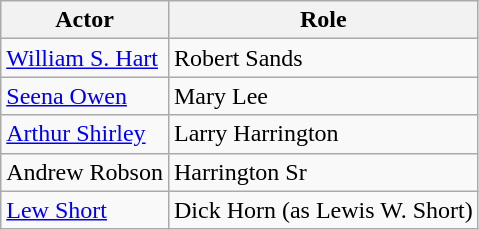<table class="wikitable">
<tr>
<th>Actor</th>
<th>Role</th>
</tr>
<tr>
<td><a href='#'>William S. Hart</a></td>
<td>Robert Sands</td>
</tr>
<tr>
<td><a href='#'>Seena Owen</a></td>
<td>Mary Lee</td>
</tr>
<tr>
<td><a href='#'>Arthur Shirley</a></td>
<td>Larry Harrington</td>
</tr>
<tr>
<td>Andrew Robson</td>
<td>Harrington Sr</td>
</tr>
<tr>
<td><a href='#'>Lew Short</a></td>
<td>Dick Horn (as Lewis W. Short)</td>
</tr>
</table>
